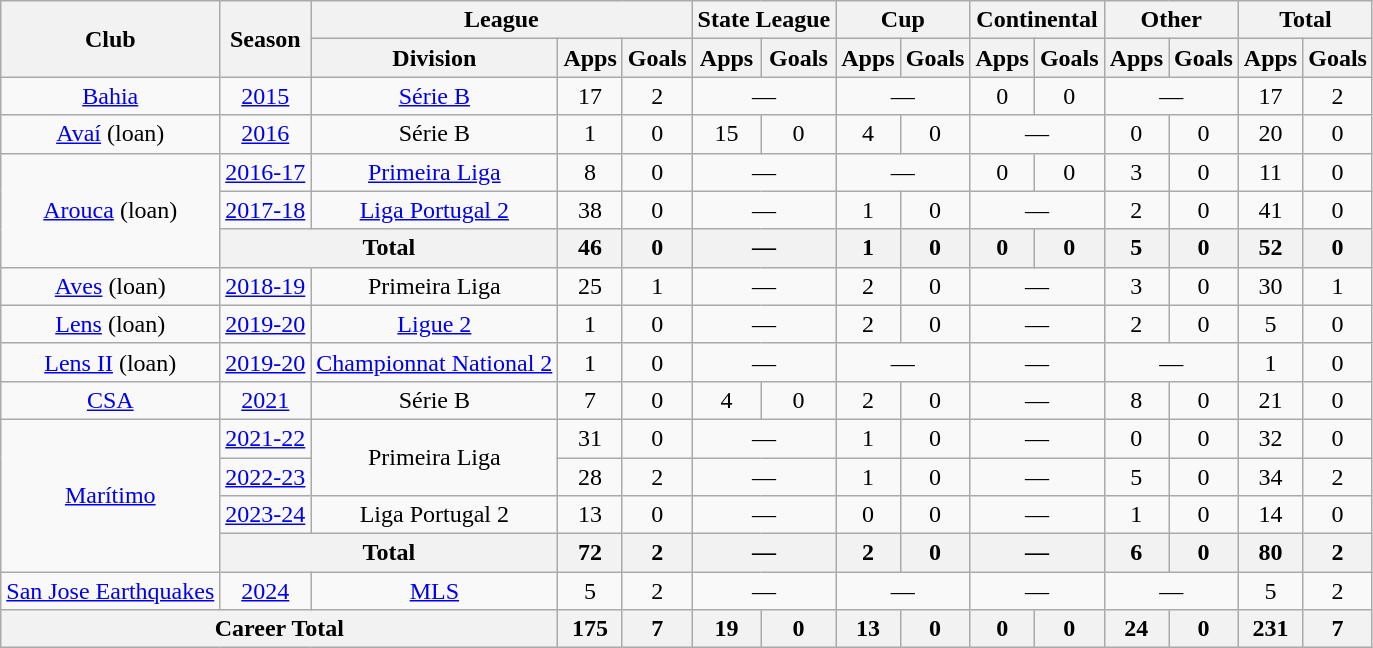<table class="wikitable" style="text-align: center;">
<tr>
<th rowspan="2">Club</th>
<th rowspan="2">Season</th>
<th colspan="3">League</th>
<th colspan="2">State League</th>
<th colspan="2">Cup</th>
<th colspan="2">Continental</th>
<th colspan="2">Other</th>
<th colspan="2">Total</th>
</tr>
<tr>
<th>Division</th>
<th>Apps</th>
<th>Goals</th>
<th>Apps</th>
<th>Goals</th>
<th>Apps</th>
<th>Goals</th>
<th>Apps</th>
<th>Goals</th>
<th>Apps</th>
<th>Goals</th>
<th>Apps</th>
<th>Goals</th>
</tr>
<tr>
<td><a href='#'>Bahia</a></td>
<td><a href='#'>2015</a></td>
<td><a href='#'>Série B</a></td>
<td>17</td>
<td>2</td>
<td colspan="2">—</td>
<td colspan="2">—</td>
<td>0</td>
<td>0</td>
<td colspan="2">—</td>
<td>17</td>
<td>2</td>
</tr>
<tr>
<td><a href='#'>Avaí</a> (loan)</td>
<td><a href='#'>2016</a></td>
<td>Série B</td>
<td>1</td>
<td>0</td>
<td>15</td>
<td>0</td>
<td>4</td>
<td>0</td>
<td colspan="2">—</td>
<td>0</td>
<td>0</td>
<td>20</td>
<td>0</td>
</tr>
<tr>
<td rowspan="3"><a href='#'>Arouca</a> (loan)</td>
<td><a href='#'>2016-17</a></td>
<td><a href='#'>Primeira Liga</a></td>
<td>8</td>
<td>0</td>
<td colspan="2">—</td>
<td colspan="2">—</td>
<td>0</td>
<td>0</td>
<td>3</td>
<td>0</td>
<td>11</td>
<td>0</td>
</tr>
<tr>
<td><a href='#'>2017-18</a></td>
<td><a href='#'>Liga Portugal 2</a></td>
<td>38</td>
<td>0</td>
<td colspan="2">—</td>
<td>1</td>
<td>0</td>
<td colspan="2">—</td>
<td>2</td>
<td>0</td>
<td>41</td>
<td>0</td>
</tr>
<tr>
<th colspan="2">Total</th>
<th>46</th>
<th>0</th>
<th colspan="2">—</th>
<th>1</th>
<th>0</th>
<th>0</th>
<th>0</th>
<th>5</th>
<th>0</th>
<th>52</th>
<th>0</th>
</tr>
<tr>
<td><a href='#'>Aves</a> (loan)</td>
<td><a href='#'>2018-19</a></td>
<td>Primeira Liga</td>
<td>25</td>
<td>1</td>
<td colspan="2">—</td>
<td>2</td>
<td>0</td>
<td colspan="2">—</td>
<td>3</td>
<td>0</td>
<td>30</td>
<td>1</td>
</tr>
<tr>
<td><a href='#'>Lens</a> (loan)</td>
<td><a href='#'>2019-20</a></td>
<td><a href='#'>Ligue 2</a></td>
<td>1</td>
<td>0</td>
<td colspan="2">—</td>
<td>2</td>
<td>0</td>
<td colspan="2">—</td>
<td>2</td>
<td>0</td>
<td>5</td>
<td>0</td>
</tr>
<tr>
<td><a href='#'>Lens II</a> (loan)</td>
<td><a href='#'>2019-20</a></td>
<td><a href='#'>Championnat National 2</a></td>
<td>1</td>
<td>0</td>
<td colspan="2">—</td>
<td colspan="2">—</td>
<td colspan="2">—</td>
<td colspan="2">—</td>
<td>1</td>
<td>0</td>
</tr>
<tr>
<td><a href='#'>CSA</a></td>
<td><a href='#'>2021</a></td>
<td>Série B</td>
<td>7</td>
<td>0</td>
<td>4</td>
<td>0</td>
<td>2</td>
<td>0</td>
<td colspan="2">—</td>
<td>8</td>
<td>0</td>
<td>21</td>
<td>0</td>
</tr>
<tr>
<td rowspan="4"><a href='#'>Marítimo</a></td>
<td><a href='#'>2021-22</a></td>
<td rowspan="2">Primeira Liga</td>
<td>31</td>
<td>0</td>
<td colspan="2">—</td>
<td>1</td>
<td>0</td>
<td colspan="2">—</td>
<td>0</td>
<td>0</td>
<td>32</td>
<td>0</td>
</tr>
<tr>
<td><a href='#'>2022-23</a></td>
<td>28</td>
<td>2</td>
<td colspan="2">—</td>
<td>1</td>
<td>0</td>
<td colspan="2">—</td>
<td>5</td>
<td>0</td>
<td>34</td>
<td>2</td>
</tr>
<tr>
<td><a href='#'>2023-24</a></td>
<td>Liga Portugal 2</td>
<td>13</td>
<td>0</td>
<td colspan="2">—</td>
<td>0</td>
<td>0</td>
<td colspan="2">—</td>
<td>1</td>
<td>0</td>
<td>14</td>
<td>0</td>
</tr>
<tr>
<th colspan="2">Total</th>
<th>72</th>
<th>2</th>
<th colspan="2">—</th>
<th>2</th>
<th>0</th>
<th colspan="2">—</th>
<th>6</th>
<th>0</th>
<th>80</th>
<th>2</th>
</tr>
<tr>
<td><a href='#'>San Jose Earthquakes</a></td>
<td><a href='#'>2024</a></td>
<td><a href='#'>MLS</a></td>
<td>5</td>
<td>2</td>
<td colspan="2">—</td>
<td colspan="2">—</td>
<td colspan="2">—</td>
<td colspan="2">—</td>
<td>5</td>
<td>2</td>
</tr>
<tr>
<th colspan="3">Career Total</th>
<th>175</th>
<th>7</th>
<th>19</th>
<th>0</th>
<th>13</th>
<th>0</th>
<th>0</th>
<th>0</th>
<th>24</th>
<th>0</th>
<th>231</th>
<th>7</th>
</tr>
</table>
